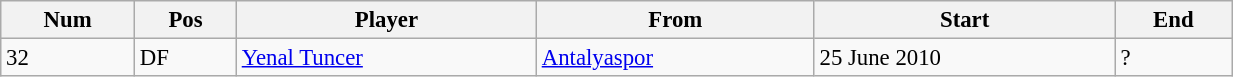<table class="wikitable sortable" style="width:65%; text-align:center; font-size:95%; text-align:left;">
<tr>
<th>Num</th>
<th>Pos</th>
<th>Player</th>
<th>From</th>
<th>Start</th>
<th>End</th>
</tr>
<tr>
<td>32</td>
<td>DF</td>
<td> <a href='#'>Yenal Tuncer</a></td>
<td><a href='#'>Antalyaspor</a></td>
<td>25 June 2010</td>
<td>?</td>
</tr>
</table>
